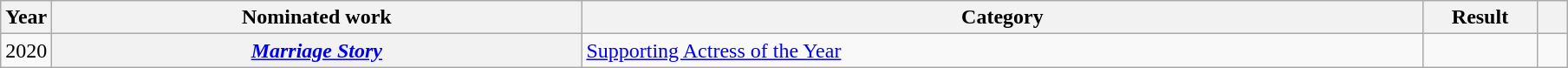<table class="wikitable sortable">
<tr>
<th scope="col" style="width:1em;">Year</th>
<th scope="col" style="width:25em;">Nominated work</th>
<th scope="col" style="width:40em;">Category</th>
<th scope="col" style="width:5em;">Result</th>
<th scope="col" style="width:1em;"class="unsortable"></th>
</tr>
<tr>
<td>2020</td>
<th><em><a href='#'>Marriage Story</a></em></th>
<td><a href='#'>Supporting Actress of the Year</a></td>
<td></td>
<td></td>
</tr>
</table>
